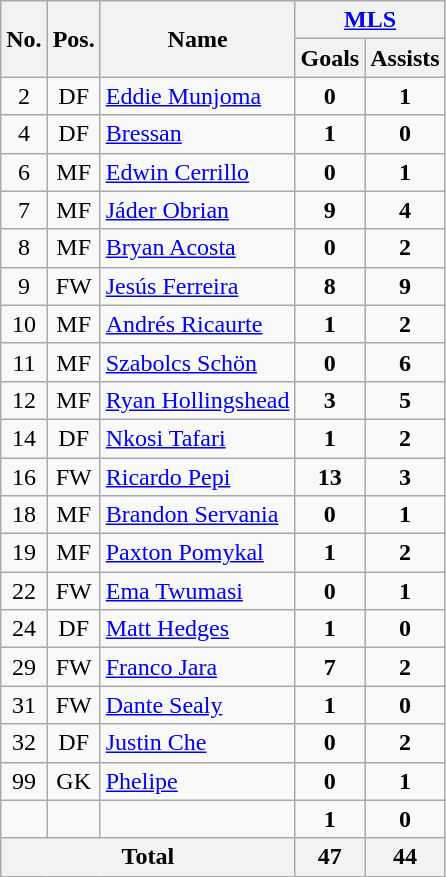<table class="wikitable sortable" style="text-align: center;">
<tr>
<th rowspan="2">No.</th>
<th rowspan="2">Pos.</th>
<th rowspan="2">Name</th>
<th colspan="2"><a href='#'>MLS</a></th>
</tr>
<tr>
<th>Goals</th>
<th>Assists</th>
</tr>
<tr>
<td>2</td>
<td>DF</td>
<td align=left> <a href='#'>Eddie Munjoma</a></td>
<td><strong>0</strong></td>
<td><strong>1</strong></td>
</tr>
<tr>
<td>4</td>
<td>DF</td>
<td align=left> <a href='#'>Bressan</a></td>
<td><strong>1</strong></td>
<td><strong>0</strong></td>
</tr>
<tr>
<td>6</td>
<td>MF</td>
<td align=left> <a href='#'>Edwin Cerrillo</a></td>
<td><strong>0</strong></td>
<td><strong>1</strong></td>
</tr>
<tr>
<td>7</td>
<td>MF</td>
<td align=left> <a href='#'>Jáder Obrian</a></td>
<td><strong>9</strong></td>
<td><strong>4</strong></td>
</tr>
<tr>
<td>8</td>
<td>MF</td>
<td align=left> <a href='#'>Bryan Acosta</a></td>
<td><strong>0</strong></td>
<td><strong>2</strong></td>
</tr>
<tr>
<td>9</td>
<td>FW</td>
<td align=left> <a href='#'>Jesús Ferreira</a></td>
<td><strong>8</strong></td>
<td><strong>9</strong></td>
</tr>
<tr>
<td>10</td>
<td>MF</td>
<td align=left> <a href='#'>Andrés Ricaurte</a></td>
<td><strong>1</strong></td>
<td><strong>2</strong></td>
</tr>
<tr>
<td>11</td>
<td>MF</td>
<td align=left> <a href='#'>Szabolcs Schön</a></td>
<td><strong>0</strong></td>
<td><strong>6</strong></td>
</tr>
<tr>
<td>12</td>
<td>MF</td>
<td align=left> <a href='#'>Ryan Hollingshead</a></td>
<td><strong>3</strong></td>
<td><strong>5</strong></td>
</tr>
<tr>
<td>14</td>
<td>DF</td>
<td align=left> <a href='#'>Nkosi Tafari</a></td>
<td><strong>1</strong></td>
<td><strong>2</strong></td>
</tr>
<tr>
<td>16</td>
<td>FW</td>
<td align=left> <a href='#'>Ricardo Pepi</a></td>
<td><strong>13</strong></td>
<td><strong>3</strong></td>
</tr>
<tr>
<td>18</td>
<td>MF</td>
<td align=left> <a href='#'>Brandon Servania</a></td>
<td><strong>0</strong></td>
<td><strong>1</strong></td>
</tr>
<tr>
<td>19</td>
<td>MF</td>
<td align=left> <a href='#'>Paxton Pomykal</a></td>
<td><strong>1</strong></td>
<td><strong>2</strong></td>
</tr>
<tr>
<td>22</td>
<td>FW</td>
<td align=left> <a href='#'>Ema Twumasi</a></td>
<td><strong>0</strong></td>
<td><strong>1</strong></td>
</tr>
<tr>
<td>24</td>
<td>DF</td>
<td align=left> <a href='#'>Matt Hedges</a></td>
<td><strong>1</strong></td>
<td><strong>0</strong></td>
</tr>
<tr>
<td>29</td>
<td>FW</td>
<td align=left> <a href='#'>Franco Jara</a></td>
<td><strong>7</strong></td>
<td><strong>2</strong></td>
</tr>
<tr>
<td>31</td>
<td>FW</td>
<td align=left> <a href='#'>Dante Sealy</a></td>
<td><strong>1</strong></td>
<td><strong>0</strong></td>
</tr>
<tr>
<td>32</td>
<td>DF</td>
<td align=left> <a href='#'>Justin Che</a></td>
<td><strong>0</strong></td>
<td><strong>2</strong></td>
</tr>
<tr>
<td>99</td>
<td>GK</td>
<td align=left> <a href='#'>Phelipe</a></td>
<td><strong>0</strong></td>
<td><strong>1</strong></td>
</tr>
<tr>
<td></td>
<td></td>
<td></td>
<td><strong>1</strong></td>
<td><strong>0</strong></td>
</tr>
<tr>
<th colspan=3>Total</th>
<th>47</th>
<th>44</th>
</tr>
</table>
